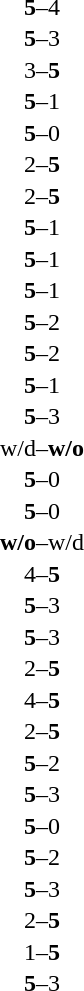<table width="100%" cellspacing="1">
<tr>
<th width=45%></th>
<th width=10%></th>
<th width=45%></th>
</tr>
<tr>
<td><strong></strong></td>
<td align="center"><strong>5</strong>–4</td>
<td></td>
</tr>
<tr>
<td><strong></strong></td>
<td align="center"><strong>5</strong>–3</td>
<td></td>
</tr>
<tr>
<td></td>
<td align="center">3–<strong>5</strong></td>
<td><strong></strong></td>
</tr>
<tr>
<td><strong></strong></td>
<td align="center"><strong>5</strong>–1</td>
<td></td>
</tr>
<tr>
<td><strong></strong></td>
<td align="center"><strong>5</strong>–0</td>
<td></td>
</tr>
<tr>
<td></td>
<td align="center">2–<strong>5</strong></td>
<td><strong></strong></td>
</tr>
<tr>
<td></td>
<td align="center">2–<strong>5</strong></td>
<td><strong></strong></td>
</tr>
<tr>
<td><strong></strong></td>
<td align="center"><strong>5</strong>–1</td>
<td></td>
</tr>
<tr>
<td><strong></strong></td>
<td align="center"><strong>5</strong>–1</td>
<td></td>
</tr>
<tr>
<td><strong></strong></td>
<td align="center"><strong>5</strong>–1</td>
<td></td>
</tr>
<tr>
<td><strong></strong></td>
<td align="center"><strong>5</strong>–2</td>
<td></td>
</tr>
<tr>
<td><strong></strong></td>
<td align="center"><strong>5</strong>–2</td>
<td></td>
</tr>
<tr>
<td><strong></strong></td>
<td align="center"><strong>5</strong>–1</td>
<td></td>
</tr>
<tr>
<td><strong></strong></td>
<td align="center"><strong>5</strong>–3</td>
<td></td>
</tr>
<tr>
<td></td>
<td align="center">w/d–<strong>w/o</strong></td>
<td><strong></strong></td>
</tr>
<tr>
<td><strong></strong></td>
<td align="center"><strong>5</strong>–0</td>
<td></td>
</tr>
<tr>
<td><strong></strong></td>
<td align="center"><strong>5</strong>–0</td>
<td></td>
</tr>
<tr>
<td><strong></strong></td>
<td align="center"><strong>w/o</strong>–w/d</td>
<td></td>
</tr>
<tr>
<td></td>
<td align="center">4–<strong>5</strong></td>
<td><strong></strong></td>
</tr>
<tr>
<td><strong></strong></td>
<td align="center"><strong>5</strong>–3</td>
<td></td>
</tr>
<tr>
<td><strong></strong></td>
<td align="center"><strong>5</strong>–3</td>
<td></td>
</tr>
<tr>
<td></td>
<td align="center">2–<strong>5</strong></td>
<td><strong></strong></td>
</tr>
<tr>
<td></td>
<td align="center">4–<strong>5</strong></td>
<td><strong></strong></td>
</tr>
<tr>
<td></td>
<td align="center">2–<strong>5</strong></td>
<td><strong></strong></td>
</tr>
<tr>
<td><strong></strong></td>
<td align="center"><strong>5</strong>–2</td>
<td></td>
</tr>
<tr>
<td><strong></strong></td>
<td align="center"><strong>5</strong>–3</td>
<td></td>
</tr>
<tr>
<td><strong></strong></td>
<td align="center"><strong>5</strong>–0</td>
<td></td>
</tr>
<tr>
<td><strong></strong></td>
<td align="center"><strong>5</strong>–2</td>
<td></td>
</tr>
<tr>
<td><strong></strong></td>
<td align="center"><strong>5</strong>–3</td>
<td></td>
</tr>
<tr>
<td></td>
<td align="center">2–<strong>5</strong></td>
<td><strong></strong></td>
</tr>
<tr>
<td></td>
<td align="center">1–<strong>5</strong></td>
<td><strong></strong></td>
</tr>
<tr>
<td><strong></strong></td>
<td align="center"><strong>5</strong>–3</td>
<td></td>
</tr>
</table>
